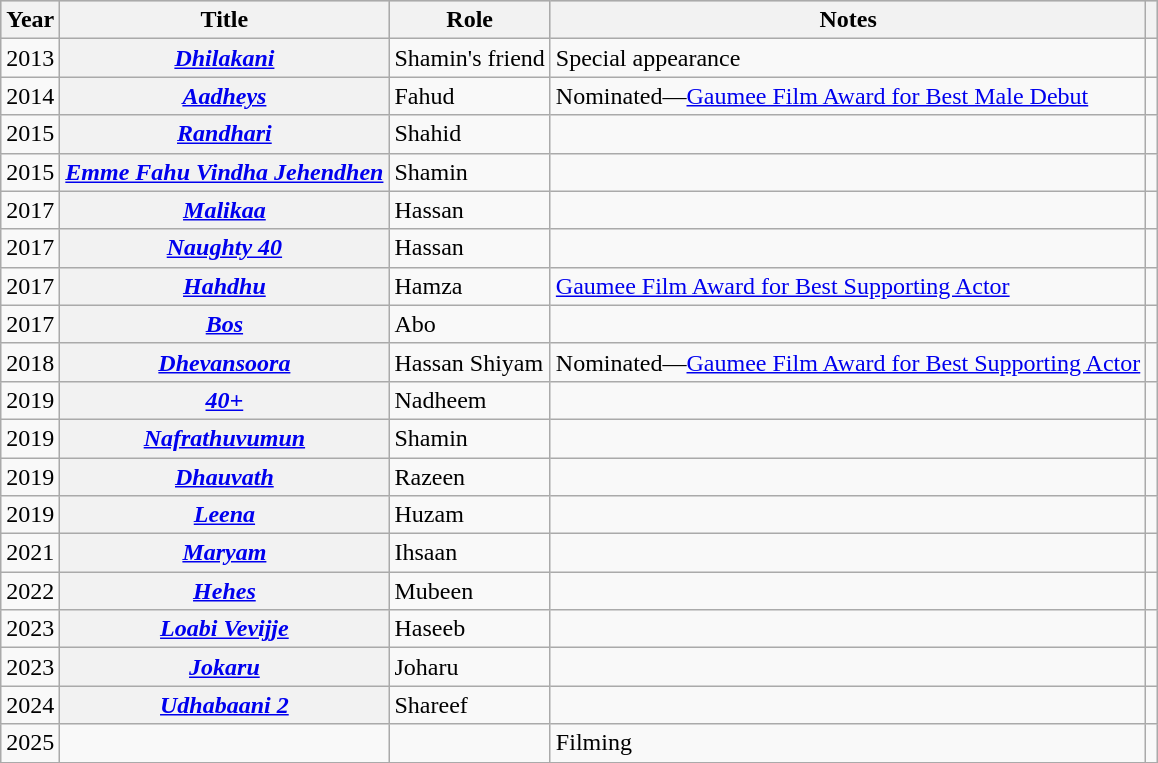<table class="wikitable sortable plainrowheaders">
<tr style="background:#ccc; text-align:center;">
<th scope="col">Year</th>
<th scope="col">Title</th>
<th scope="col">Role</th>
<th scope="col">Notes</th>
<th scope="col" class="unsortable"></th>
</tr>
<tr>
<td>2013</td>
<th scope="row"><em><a href='#'>Dhilakani</a></em></th>
<td>Shamin's friend</td>
<td>Special appearance</td>
<td style="text-align: center;"></td>
</tr>
<tr>
<td>2014</td>
<th scope="row"><em><a href='#'>Aadheys</a></em></th>
<td>Fahud</td>
<td>Nominated—<a href='#'>Gaumee Film Award for Best Male Debut</a></td>
<td style="text-align: center;"></td>
</tr>
<tr>
<td>2015</td>
<th scope="row"><em><a href='#'>Randhari</a></em></th>
<td>Shahid</td>
<td></td>
<td style="text-align: center;"></td>
</tr>
<tr>
<td>2015</td>
<th scope="row"><em><a href='#'>Emme Fahu Vindha Jehendhen</a></em></th>
<td>Shamin</td>
<td></td>
<td style="text-align: center;"></td>
</tr>
<tr>
<td>2017</td>
<th scope="row"><em><a href='#'>Malikaa</a></em></th>
<td>Hassan</td>
<td></td>
<td style="text-align: center;"></td>
</tr>
<tr>
<td>2017</td>
<th scope="row"><em><a href='#'>Naughty 40</a></em></th>
<td>Hassan</td>
<td></td>
<td style="text-align: center;"></td>
</tr>
<tr>
<td>2017</td>
<th scope="row"><em><a href='#'>Hahdhu</a></em></th>
<td>Hamza</td>
<td><a href='#'>Gaumee Film Award for Best Supporting Actor</a></td>
<td style="text-align: center;"></td>
</tr>
<tr>
<td>2017</td>
<th scope="row"><em><a href='#'>Bos</a></em></th>
<td>Abo</td>
<td></td>
<td style="text-align: center;"></td>
</tr>
<tr>
<td>2018</td>
<th scope="row"><em><a href='#'>Dhevansoora</a></em></th>
<td>Hassan Shiyam</td>
<td>Nominated—<a href='#'>Gaumee Film Award for Best Supporting Actor</a></td>
<td style="text-align: center;"></td>
</tr>
<tr>
<td>2019</td>
<th scope="row"><em><a href='#'>40+</a></em></th>
<td>Nadheem</td>
<td></td>
<td style="text-align: center;"></td>
</tr>
<tr>
<td>2019</td>
<th scope="row"><em><a href='#'>Nafrathuvumun</a></em></th>
<td>Shamin</td>
<td></td>
<td style="text-align: center;"></td>
</tr>
<tr>
<td>2019</td>
<th scope="row"><em><a href='#'>Dhauvath</a></em></th>
<td>Razeen</td>
<td></td>
<td style="text-align: center;"></td>
</tr>
<tr>
<td>2019</td>
<th scope="row"><em><a href='#'>Leena</a></em></th>
<td>Huzam</td>
<td></td>
<td style="text-align: center;"></td>
</tr>
<tr>
<td>2021</td>
<th scope="row"><a href='#'><em>Maryam</em></a></th>
<td>Ihsaan</td>
<td></td>
<td style="text-align:center;"></td>
</tr>
<tr>
<td>2022</td>
<th scope="row"><em><a href='#'>Hehes</a></em></th>
<td>Mubeen</td>
<td></td>
<td style="text-align:center;"></td>
</tr>
<tr>
<td>2023</td>
<th scope="row"><em><a href='#'>Loabi Vevijje</a></em></th>
<td>Haseeb</td>
<td></td>
<td style="text-align:center;"></td>
</tr>
<tr>
<td>2023</td>
<th scope="row"><em><a href='#'>Jokaru</a></em></th>
<td>Joharu</td>
<td></td>
<td style="text-align:center;"></td>
</tr>
<tr>
<td>2024</td>
<th scope="row"><em><a href='#'>Udhabaani 2</a></em></th>
<td>Shareef</td>
<td></td>
<td style="text-align:center;"></td>
</tr>
<tr>
<td>2025</td>
<td></td>
<td></td>
<td>Filming</td>
<td></td>
</tr>
<tr>
</tr>
</table>
